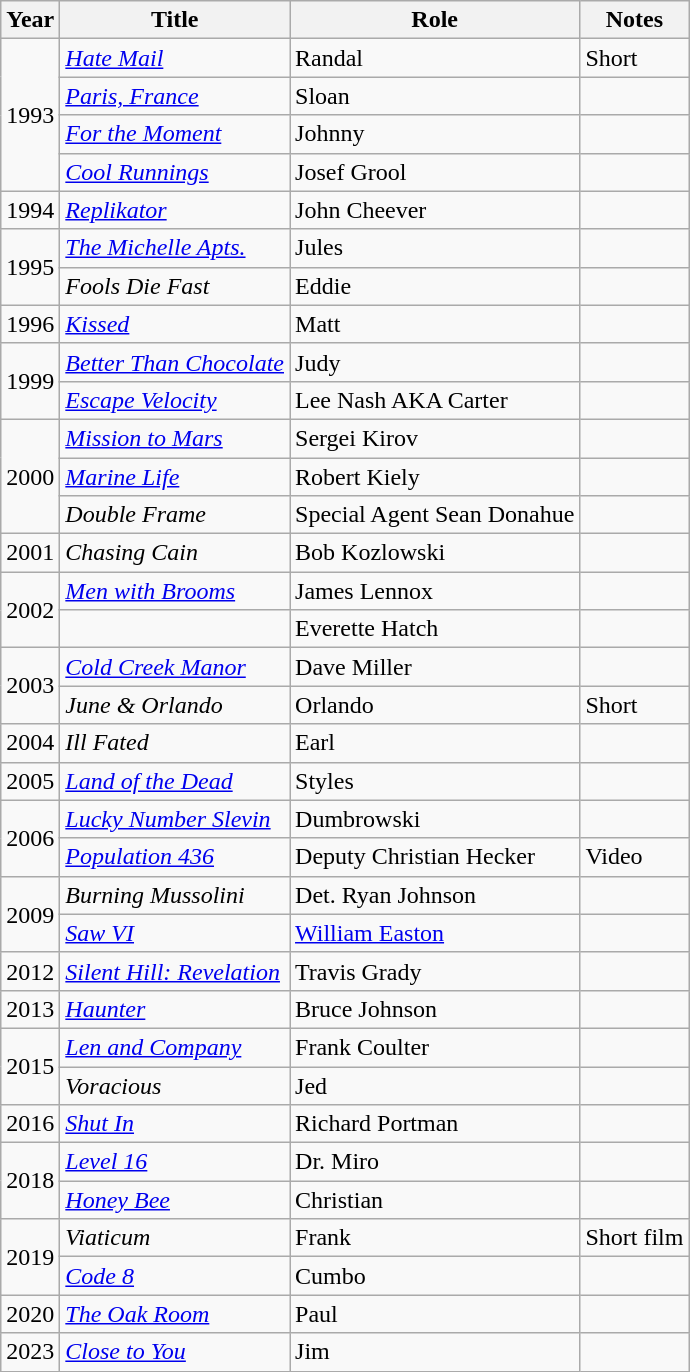<table class="wikitable sortable">
<tr>
<th>Year</th>
<th>Title</th>
<th>Role</th>
<th class="unsortable">Notes</th>
</tr>
<tr>
<td rowspan=4>1993</td>
<td><em><a href='#'>Hate Mail</a></em></td>
<td>Randal</td>
<td>Short</td>
</tr>
<tr>
<td><em><a href='#'>Paris, France</a></em></td>
<td>Sloan</td>
<td></td>
</tr>
<tr>
<td><em><a href='#'>For the Moment</a></em></td>
<td>Johnny</td>
<td></td>
</tr>
<tr>
<td><em><a href='#'>Cool Runnings</a></em></td>
<td>Josef Grool</td>
<td></td>
</tr>
<tr>
<td>1994</td>
<td><em><a href='#'>Replikator</a></em></td>
<td>John Cheever</td>
<td></td>
</tr>
<tr>
<td rowspan=2>1995</td>
<td data-sort-value="Michelle Apts., The"><em><a href='#'>The Michelle Apts.</a></em></td>
<td>Jules</td>
<td></td>
</tr>
<tr>
<td><em>Fools Die Fast</em></td>
<td>Eddie</td>
<td></td>
</tr>
<tr>
<td>1996</td>
<td><em><a href='#'>Kissed</a></em></td>
<td>Matt</td>
<td></td>
</tr>
<tr>
<td rowspan=2>1999</td>
<td><em><a href='#'>Better Than Chocolate</a></em></td>
<td>Judy</td>
<td></td>
</tr>
<tr>
<td><em><a href='#'>Escape Velocity</a></em></td>
<td>Lee Nash AKA Carter</td>
<td></td>
</tr>
<tr>
<td rowspan=3>2000</td>
<td><em><a href='#'>Mission to Mars</a></em></td>
<td>Sergei Kirov</td>
<td></td>
</tr>
<tr>
<td><em><a href='#'>Marine Life</a></em></td>
<td>Robert Kiely</td>
<td></td>
</tr>
<tr>
<td><em>Double Frame</em></td>
<td>Special Agent Sean Donahue</td>
<td></td>
</tr>
<tr>
<td>2001</td>
<td><em>Chasing Cain</em></td>
<td>Bob Kozlowski</td>
<td></td>
</tr>
<tr>
<td rowspan=2>2002</td>
<td><em><a href='#'>Men with Brooms</a></em></td>
<td>James Lennox</td>
<td></td>
</tr>
<tr>
<td><em></em></td>
<td>Everette Hatch</td>
<td></td>
</tr>
<tr>
<td rowspan=2>2003</td>
<td><em><a href='#'>Cold Creek Manor</a></em></td>
<td>Dave Miller</td>
<td></td>
</tr>
<tr>
<td><em>June & Orlando</em></td>
<td>Orlando</td>
<td>Short</td>
</tr>
<tr>
<td>2004</td>
<td><em>Ill Fated</em></td>
<td>Earl</td>
<td></td>
</tr>
<tr>
<td>2005</td>
<td><em><a href='#'>Land of the Dead</a></em></td>
<td>Styles</td>
<td></td>
</tr>
<tr>
<td rowspan=2>2006</td>
<td><em><a href='#'>Lucky Number Slevin</a></em></td>
<td>Dumbrowski</td>
<td></td>
</tr>
<tr>
<td><em><a href='#'>Population 436</a></em></td>
<td>Deputy Christian Hecker</td>
<td>Video</td>
</tr>
<tr>
<td rowspan=2>2009</td>
<td><em>Burning Mussolini</em></td>
<td>Det. Ryan Johnson</td>
<td></td>
</tr>
<tr>
<td><em><a href='#'>Saw VI</a></em></td>
<td><a href='#'>William Easton</a></td>
<td></td>
</tr>
<tr>
<td>2012</td>
<td><em><a href='#'>Silent Hill: Revelation</a></em></td>
<td>Travis Grady</td>
<td></td>
</tr>
<tr>
<td>2013</td>
<td><em><a href='#'>Haunter</a></em></td>
<td>Bruce Johnson</td>
<td></td>
</tr>
<tr>
<td rowspan=2>2015</td>
<td><em><a href='#'>Len and Company</a></em></td>
<td>Frank Coulter</td>
<td></td>
</tr>
<tr>
<td><em>Voracious</em></td>
<td>Jed</td>
<td></td>
</tr>
<tr>
<td>2016</td>
<td><em><a href='#'>Shut In</a></em></td>
<td>Richard Portman</td>
<td></td>
</tr>
<tr>
<td rowspan=2>2018</td>
<td><em><a href='#'>Level 16</a></em></td>
<td>Dr. Miro</td>
<td></td>
</tr>
<tr>
<td><em><a href='#'>Honey Bee</a></em></td>
<td>Christian</td>
<td></td>
</tr>
<tr>
<td rowspan=2>2019</td>
<td><em>Viaticum </em></td>
<td>Frank</td>
<td>Short film</td>
</tr>
<tr>
<td><em><a href='#'>Code 8</a></em></td>
<td>Cumbo</td>
<td></td>
</tr>
<tr>
<td>2020</td>
<td data-sort-value="Oak Room, The"><em><a href='#'>The Oak Room</a></em></td>
<td>Paul</td>
<td></td>
</tr>
<tr>
<td>2023</td>
<td><em><a href='#'>Close to You</a></em></td>
<td>Jim</td>
<td></td>
</tr>
</table>
